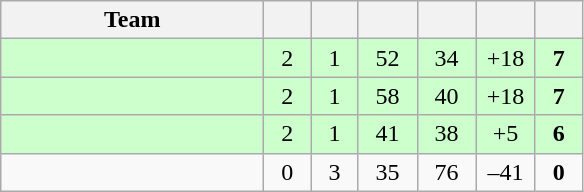<table class="wikitable" style="text-align:center;">
<tr>
<th style="width:10.5em;">Team</th>
<th style="width:1.5em;"></th>
<th style="width:1.5em;"></th>
<th style="width:2.0em;"></th>
<th style="width:2.0em;"></th>
<th style="width:2.0em;"></th>
<th style="width:1.5em;"></th>
</tr>
<tr bgcolor=#cfc>
<td align="left"></td>
<td>2</td>
<td>1</td>
<td>52</td>
<td>34</td>
<td>+18</td>
<td><strong>7</strong></td>
</tr>
<tr bgcolor=#cfc>
<td align="left"></td>
<td>2</td>
<td>1</td>
<td>58</td>
<td>40</td>
<td>+18</td>
<td><strong>7</strong></td>
</tr>
<tr bgcolor=#cfc>
<td align="left"></td>
<td>2</td>
<td>1</td>
<td>41</td>
<td>38</td>
<td>+5</td>
<td><strong>6</strong></td>
</tr>
<tr>
<td align="left"></td>
<td>0</td>
<td>3</td>
<td>35</td>
<td>76</td>
<td>–41</td>
<td><strong>0</strong></td>
</tr>
</table>
